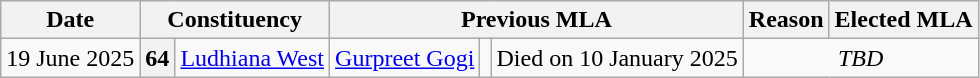<table class="wikitable sortable" style="text-align:center;">
<tr>
<th>Date</th>
<th colspan="2">Constituency</th>
<th colspan="3">Previous MLA</th>
<th>Reason</th>
<th colspan="3">Elected MLA</th>
</tr>
<tr>
<td>19 June 2025</td>
<th>64</th>
<td><a href='#'>Ludhiana West</a></td>
<td><a href='#'>Gurpreet Gogi</a></td>
<td></td>
<td>Died on 10 January 2025</td>
<td colspan=3><em>TBD</em></td>
</tr>
</table>
